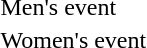<table>
<tr>
<td>Men's event</td>
<td></td>
<td></td>
<td></td>
</tr>
<tr>
<td>Women's event</td>
<td></td>
<td></td>
<td></td>
</tr>
</table>
